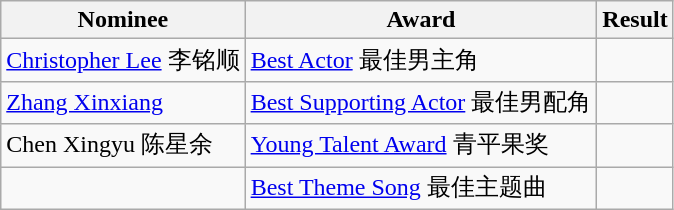<table class="wikitable">
<tr>
<th>Nominee</th>
<th>Award</th>
<th>Result</th>
</tr>
<tr>
<td><a href='#'>Christopher Lee</a> 李铭顺</td>
<td><a href='#'>Best Actor</a> 最佳男主角</td>
<td></td>
</tr>
<tr>
<td><a href='#'>Zhang Xinxiang</a></td>
<td><a href='#'>Best Supporting Actor</a> 最佳男配角</td>
<td></td>
</tr>
<tr>
<td>Chen Xingyu 陈星余</td>
<td><a href='#'>Young Talent Award</a> 青平果奖</td>
<td></td>
</tr>
<tr>
<td></td>
<td><a href='#'>Best Theme Song</a> 最佳主题曲</td>
<td></td>
</tr>
</table>
